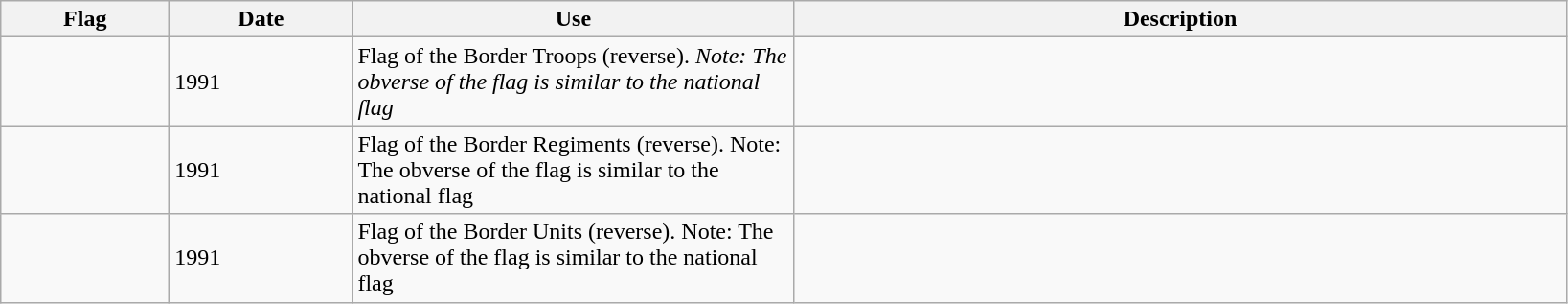<table class="wikitable">
<tr>
<th scope="col" style="width:110px;">Flag</th>
<th scope="col" style="width:120px;">Date</th>
<th scope="col" style="width:300px;">Use</th>
<th scope="col" style="width:530px;">Description</th>
</tr>
<tr>
<td></td>
<td>1991</td>
<td>Flag of the Border Troops (reverse). <em>Note: The obverse of the flag is similar to the national flag</em></td>
<td></td>
</tr>
<tr>
<td></td>
<td>1991</td>
<td>Flag of the Border Regiments (reverse). Note: The obverse of the flag is similar to the national flag</td>
<td></td>
</tr>
<tr>
<td></td>
<td>1991</td>
<td>Flag of the Border Units (reverse). Note: The obverse of the flag is similar to the national flag</td>
<td></td>
</tr>
</table>
